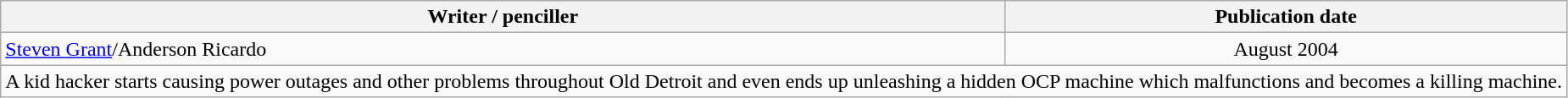<table class="wikitable">
<tr>
<th>Writer / penciller</th>
<th>Publication date</th>
</tr>
<tr>
<td><a href='#'>Steven Grant</a>/Anderson Ricardo</td>
<td align="center">August 2004</td>
</tr>
<tr>
<td colspan="6">A kid hacker starts causing power outages and other problems throughout Old Detroit and even ends up unleashing a hidden OCP machine which malfunctions and becomes a killing machine.</td>
</tr>
</table>
